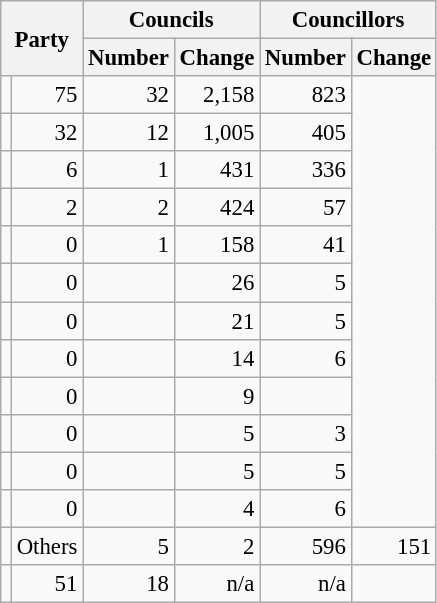<table class="wikitable" style="text-align:right; font-size:95%;">
<tr>
<th colspan="2" rowspan="2">Party</th>
<th colspan="2">Councils</th>
<th colspan="2">Councillors</th>
</tr>
<tr>
<th style="text-align: right;" valign="top">Number</th>
<th valign="top">Change</th>
<th style="text-align: right;" valign="top">Number</th>
<th style="text-align: right;" valign="top">Change</th>
</tr>
<tr>
<td></td>
<td>75</td>
<td>32</td>
<td>2,158</td>
<td>823</td>
</tr>
<tr>
<td></td>
<td>32</td>
<td>12</td>
<td>1,005</td>
<td>405</td>
</tr>
<tr>
<td></td>
<td>6</td>
<td>1</td>
<td>431</td>
<td>336</td>
</tr>
<tr>
<td></td>
<td>2</td>
<td>2</td>
<td>424</td>
<td>57</td>
</tr>
<tr>
<td></td>
<td>0</td>
<td>1</td>
<td>158</td>
<td>41</td>
</tr>
<tr>
<td></td>
<td>0</td>
<td></td>
<td>26</td>
<td>5</td>
</tr>
<tr>
<td></td>
<td>0</td>
<td></td>
<td>21</td>
<td>5</td>
</tr>
<tr>
<td></td>
<td>0</td>
<td></td>
<td>14</td>
<td>6</td>
</tr>
<tr>
<td></td>
<td>0</td>
<td></td>
<td>9</td>
<td></td>
</tr>
<tr>
<td></td>
<td>0</td>
<td></td>
<td>5</td>
<td>3</td>
</tr>
<tr>
<td></td>
<td>0</td>
<td></td>
<td>5</td>
<td>5</td>
</tr>
<tr>
<td></td>
<td>0</td>
<td></td>
<td>4</td>
<td>6</td>
</tr>
<tr>
<td></td>
<td style="text-align:left;">Others</td>
<td>5</td>
<td>2</td>
<td>596</td>
<td>151</td>
</tr>
<tr>
<td></td>
<td>51</td>
<td>18</td>
<td>n/a</td>
<td>n/a</td>
</tr>
</table>
